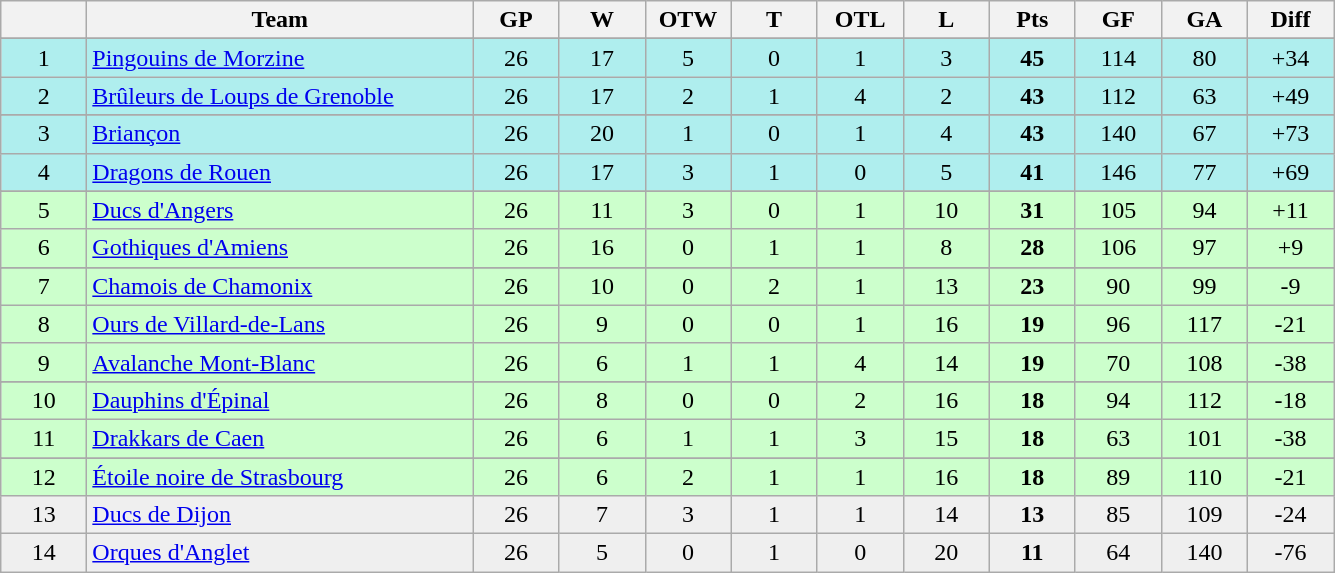<table class="wikitable">
<tr>
<th width="50"></th>
<th width="250">Team</th>
<th width="50">GP</th>
<th width="50">W</th>
<th width="50">OTW</th>
<th width="50">T</th>
<th width="50">OTL</th>
<th width="50">L</th>
<th width="50"><strong>Pts</strong></th>
<th width="50">GF</th>
<th width="50">GA</th>
<th width="50">Diff</th>
</tr>
<tr ---->
</tr>
<tr align="center" bgcolor="#AFEEEE">
<td>1</td>
<td align="left"><a href='#'>Pingouins de Morzine</a></td>
<td>26</td>
<td>17</td>
<td>5</td>
<td>0</td>
<td>1</td>
<td>3</td>
<td><strong>45</strong></td>
<td>114</td>
<td>80</td>
<td>+34</td>
</tr>
<tr bgcolor="#AFEEEE" align="center">
<td>2</td>
<td align="left"><a href='#'>Brûleurs de Loups de Grenoble</a></td>
<td>26</td>
<td>17</td>
<td>2</td>
<td>1</td>
<td>4</td>
<td>2</td>
<td><strong>43</strong></td>
<td>112</td>
<td>63</td>
<td>+49</td>
</tr>
<tr ---->
</tr>
<tr align="center" bgcolor="#AFEEEE">
<td>3</td>
<td align="left"><a href='#'>Briançon</a></td>
<td>26</td>
<td>20</td>
<td>1</td>
<td>0</td>
<td>1</td>
<td>4</td>
<td><strong>43</strong></td>
<td>140</td>
<td>67</td>
<td>+73</td>
</tr>
<tr align="center" bgcolor="#AFEEEE">
<td>4</td>
<td align="left"><a href='#'>Dragons de Rouen</a></td>
<td>26</td>
<td>17</td>
<td>3</td>
<td>1</td>
<td>0</td>
<td>5</td>
<td><strong>41</strong></td>
<td>146</td>
<td>77</td>
<td>+69</td>
</tr>
<tr ---->
</tr>
<tr align="center" bgcolor="#ccffcc">
<td>5</td>
<td align="left"><a href='#'>Ducs d'Angers</a></td>
<td>26</td>
<td>11</td>
<td>3</td>
<td>0</td>
<td>1</td>
<td>10</td>
<td><strong>31</strong></td>
<td>105</td>
<td>94</td>
<td>+11</td>
</tr>
<tr bgcolor="#ccffcc" align="center">
<td>6</td>
<td align="left"><a href='#'>Gothiques d'Amiens</a></td>
<td>26</td>
<td>16</td>
<td>0</td>
<td>1</td>
<td>1</td>
<td>8</td>
<td><strong>28</strong></td>
<td>106</td>
<td>97</td>
<td>+9</td>
</tr>
<tr ---->
</tr>
<tr align="center" bgcolor="#ccffcc">
<td>7</td>
<td align="left"><a href='#'>Chamois de Chamonix</a></td>
<td>26</td>
<td>10</td>
<td>0</td>
<td>2</td>
<td>1</td>
<td>13</td>
<td><strong>23</strong></td>
<td>90</td>
<td>99</td>
<td>-9</td>
</tr>
<tr bgcolor="#ccffcc" align="center">
<td>8</td>
<td align="left"><a href='#'>Ours de Villard-de-Lans</a></td>
<td>26</td>
<td>9</td>
<td>0</td>
<td>0</td>
<td>1</td>
<td>16</td>
<td><strong>19</strong></td>
<td>96</td>
<td>117</td>
<td>-21</td>
</tr>
<tr bgcolor="#ccffcc" align="center">
<td>9</td>
<td align="left"><a href='#'>Avalanche Mont-Blanc</a></td>
<td>26</td>
<td>6</td>
<td>1</td>
<td>1</td>
<td>4</td>
<td>14</td>
<td><strong>19</strong></td>
<td>70</td>
<td>108</td>
<td>-38</td>
</tr>
<tr ---->
</tr>
<tr align="center" bgcolor="#ccffcc">
<td>10</td>
<td align="left"><a href='#'>Dauphins d'Épinal</a></td>
<td>26</td>
<td>8</td>
<td>0</td>
<td>0</td>
<td>2</td>
<td>16</td>
<td><strong>18</strong></td>
<td>94</td>
<td>112</td>
<td>-18</td>
</tr>
<tr bgcolor="#ccffcc" align="center">
<td>11</td>
<td align="left"><a href='#'>Drakkars de Caen</a></td>
<td>26</td>
<td>6</td>
<td>1</td>
<td>1</td>
<td>3</td>
<td>15</td>
<td><strong>18</strong></td>
<td>63</td>
<td>101</td>
<td>-38</td>
</tr>
<tr ---->
</tr>
<tr bgcolor="#ccffcc" align="center">
<td>12</td>
<td align="left"><a href='#'>Étoile noire de Strasbourg</a></td>
<td>26</td>
<td>6</td>
<td>2</td>
<td>1</td>
<td>1</td>
<td>16</td>
<td><strong>18</strong></td>
<td>89</td>
<td>110</td>
<td>-21</td>
</tr>
<tr bgcolor="#EFEFEF" align="center">
<td>13</td>
<td align="left"><a href='#'>Ducs de Dijon</a></td>
<td>26</td>
<td>7</td>
<td>3</td>
<td>1</td>
<td>1</td>
<td>14</td>
<td><strong>13</strong></td>
<td>85</td>
<td>109</td>
<td>-24</td>
</tr>
<tr bgcolor="#EFEFEF" align="center">
<td>14</td>
<td align="left"><a href='#'>Orques d'Anglet</a></td>
<td>26</td>
<td>5</td>
<td>0</td>
<td>1</td>
<td>0</td>
<td>20</td>
<td><strong>11</strong></td>
<td>64</td>
<td>140</td>
<td>-76</td>
</tr>
</table>
